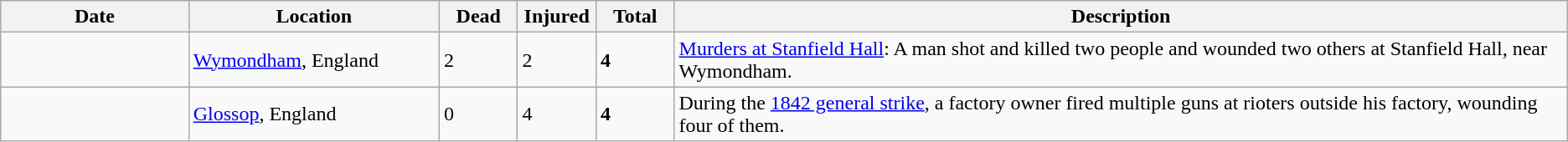<table class="wikitable sortable mw-datatable">
<tr>
<th width=12%>Date</th>
<th width=16%>Location</th>
<th width=5%>Dead</th>
<th width=5%>Injured</th>
<th width=5%>Total</th>
<th width=60%>Description</th>
</tr>
<tr>
<td></td>
<td><a href='#'>Wymondham</a>, England</td>
<td>2</td>
<td>2</td>
<td><strong>4</strong></td>
<td><a href='#'>Murders at Stanfield Hall</a>: A man shot and killed two people and wounded two others at Stanfield Hall, near Wymondham.</td>
</tr>
<tr>
<td></td>
<td><a href='#'>Glossop</a>, England</td>
<td>0</td>
<td>4</td>
<td><strong>4</strong></td>
<td>During the <a href='#'>1842 general strike</a>, a factory owner fired multiple guns at rioters outside his factory, wounding four of them.</td>
</tr>
</table>
